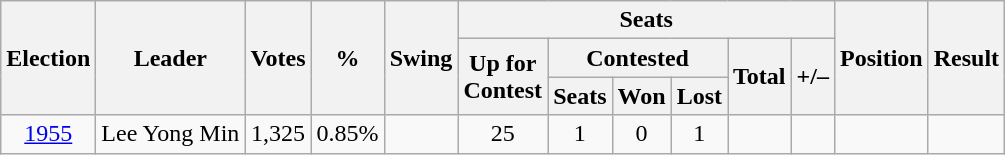<table class=wikitable style="text-align: center;">
<tr>
<th rowspan=3>Election</th>
<th rowspan=3>Leader</th>
<th rowspan=3>Votes</th>
<th rowspan=3>%</th>
<th rowspan=3>Swing</th>
<th colspan=6>Seats</th>
<th rowspan=3>Position</th>
<th rowspan=3>Result</th>
</tr>
<tr>
<th rowspan=2>Up for<br>Contest</th>
<th colspan=3>Contested</th>
<th rowspan=2>Total</th>
<th rowspan=2>+/–</th>
</tr>
<tr>
<th>Seats</th>
<th>Won</th>
<th>Lost</th>
</tr>
<tr>
<td><a href='#'>1955</a></td>
<td>Lee Yong Min</td>
<td>1,325</td>
<td>0.85%</td>
<td></td>
<td>25</td>
<td>1</td>
<td>0</td>
<td>1</td>
<td></td>
<td></td>
<td></td>
<td></td>
</tr>
</table>
